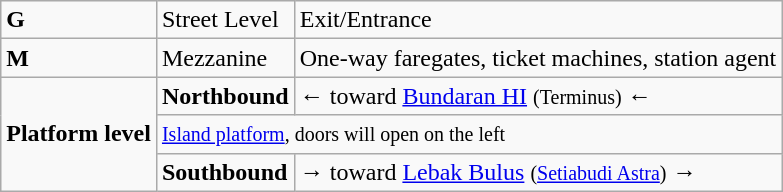<table class="wikitable">
<tr>
<td><strong>G</strong></td>
<td>Street Level</td>
<td>Exit/Entrance</td>
</tr>
<tr>
<td><strong>M</strong></td>
<td>Mezzanine</td>
<td>One-way faregates, ticket machines, station agent</td>
</tr>
<tr>
<td rowspan="3"><strong>Platform level</strong></td>
<td><strong>Northbound</strong></td>
<td>←  toward <a href='#'>Bundaran HI</a> <small>(Terminus)</small> ←</td>
</tr>
<tr>
<td colspan="2"><small><a href='#'>Island platform</a>, doors will open on the left</small></td>
</tr>
<tr>
<td><strong>Southbound</strong></td>
<td>→  toward <a href='#'>Lebak Bulus</a>  <small>(<a href='#'>Setiabudi Astra</a>)</small> →</td>
</tr>
</table>
